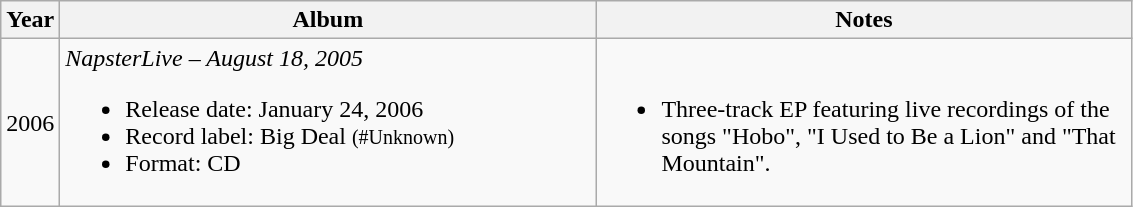<table class="wikitable">
<tr>
<th>Year</th>
<th width=350>Album</th>
<th width=350>Notes</th>
</tr>
<tr>
<td>2006</td>
<td><em>NapsterLive – August 18, 2005</em><br><ul><li>Release date:  January 24, 2006</li><li>Record label: Big Deal <small>(#Unknown)</small></li><li>Format: CD</li></ul></td>
<td><br><ul><li>Three-track EP featuring live recordings of the songs "Hobo", "I Used to Be a Lion" and "That Mountain".</li></ul></td>
</tr>
</table>
